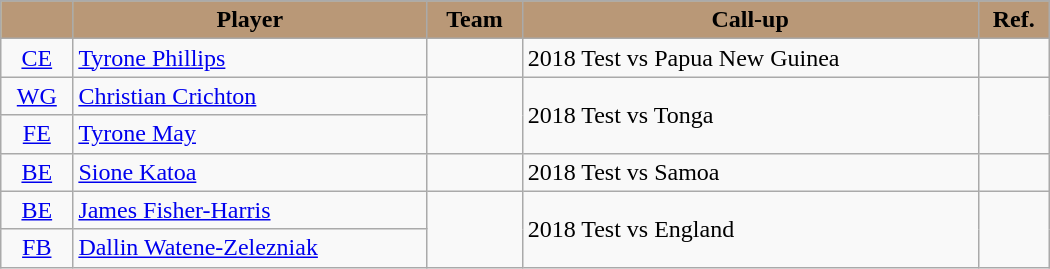<table style="width:700px;" class="wikitable sortable">
<tr style="background:#bdb76b;">
</tr>
<tr bgcolor=#bdb76b>
<th style="background:#B99877; color:black; text-align:center;"></th>
<th style="background:#B99877; color:black; text-align:center;">Player</th>
<th style="background:#B99877; color:black; text-align:center;">Team</th>
<th style="background:#B99877; color:black; text-align:center;">Call-up</th>
<th style="background:#B99877; color:black; text-align:center;" width="40">Ref.</th>
</tr>
<tr>
<td style="text-align:center"><a href='#'>CE</a></td>
<td><a href='#'>Tyrone Phillips</a></td>
<td></td>
<td>2018 Test vs Papua New Guinea</td>
<td></td>
</tr>
<tr>
<td style="text-align:center"><a href='#'>WG</a></td>
<td><a href='#'>Christian Crichton</a></td>
<td rowspan="2"></td>
<td rowspan="2">2018 Test vs Tonga</td>
<td rowspan="2"></td>
</tr>
<tr>
<td style="text-align:center"><a href='#'>FE</a></td>
<td><a href='#'>Tyrone May</a></td>
</tr>
<tr>
<td style="text-align:center"><a href='#'>BE</a></td>
<td><a href='#'>Sione Katoa</a></td>
<td></td>
<td>2018 Test vs Samoa</td>
<td></td>
</tr>
<tr>
<td style="text-align:center"><a href='#'>BE</a></td>
<td><a href='#'>James Fisher-Harris</a></td>
<td rowspan="2"></td>
<td rowspan="2">2018 Test vs England</td>
<td rowspan="2"></td>
</tr>
<tr>
<td style="text-align:center"><a href='#'>FB</a></td>
<td><a href='#'>Dallin Watene-Zelezniak</a></td>
</tr>
</table>
